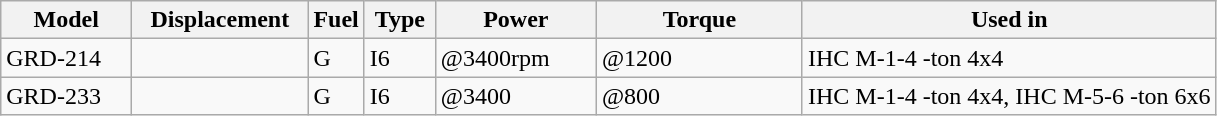<table class="wikitable">
<tr>
<th style="width: 80px;">Model</th>
<th style="width: 110px;">Displacement</th>
<th style="width: 30px;">Fuel</th>
<th style="width: 40px;">Type</th>
<th style="width: 100px;">Power</th>
<th style="width: 130px;">Torque</th>
<th>Used in</th>
</tr>
<tr>
<td>GRD-214</td>
<td></td>
<td>G</td>
<td>I6</td>
<td> @3400rpm</td>
<td> @1200</td>
<td>IHC M-1-4 -ton 4x4</td>
</tr>
<tr>
<td>GRD-233</td>
<td></td>
<td>G</td>
<td>I6</td>
<td> @3400</td>
<td> @800</td>
<td>IHC M-1-4 -ton 4x4, IHC M-5-6 -ton 6x6</td>
</tr>
</table>
